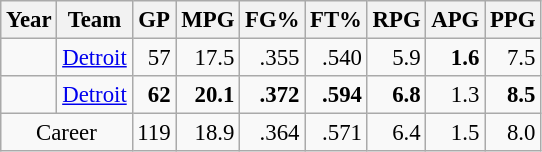<table class="wikitable sortable" style="font-size:95%; text-align:right;">
<tr>
<th>Year</th>
<th>Team</th>
<th>GP</th>
<th>MPG</th>
<th>FG%</th>
<th>FT%</th>
<th>RPG</th>
<th>APG</th>
<th>PPG</th>
</tr>
<tr>
<td style="text-align:left;"></td>
<td style="text-align:left;"><a href='#'>Detroit</a></td>
<td>57</td>
<td>17.5</td>
<td>.355</td>
<td>.540</td>
<td>5.9</td>
<td><strong>1.6</strong></td>
<td>7.5</td>
</tr>
<tr>
<td style="text-align:left;"></td>
<td style="text-align:left;"><a href='#'>Detroit</a></td>
<td><strong>62</strong></td>
<td><strong>20.1</strong></td>
<td><strong>.372</strong></td>
<td><strong>.594</strong></td>
<td><strong>6.8</strong></td>
<td>1.3</td>
<td><strong>8.5</strong></td>
</tr>
<tr>
<td colspan="2" style="text-align:center;">Career</td>
<td>119</td>
<td>18.9</td>
<td>.364</td>
<td>.571</td>
<td>6.4</td>
<td>1.5</td>
<td>8.0</td>
</tr>
</table>
